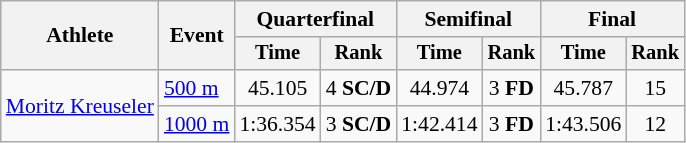<table class="wikitable" style="font-size:90%">
<tr>
<th rowspan=2>Athlete</th>
<th rowspan=2>Event</th>
<th colspan=2>Quarterfinal</th>
<th colspan=2>Semifinal</th>
<th colspan=2>Final</th>
</tr>
<tr style="font-size:95%">
<th>Time</th>
<th>Rank</th>
<th>Time</th>
<th>Rank</th>
<th>Time</th>
<th>Rank</th>
</tr>
<tr align=center>
<td align=left rowspan=2><a href='#'>Moritz Kreuseler</a></td>
<td align=left><a href='#'>500 m</a></td>
<td>45.105</td>
<td>4 <strong>SC/D</strong></td>
<td>44.974</td>
<td>3 <strong>FD</strong></td>
<td>45.787</td>
<td>15</td>
</tr>
<tr align=center>
<td align=left><a href='#'>1000 m</a></td>
<td>1:36.354</td>
<td>3 <strong>SC/D</strong></td>
<td>1:42.414</td>
<td>3 <strong>FD</strong></td>
<td>1:43.506</td>
<td>12</td>
</tr>
</table>
